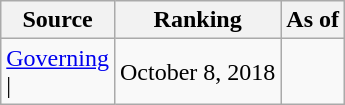<table class="wikitable" style="text-align:center">
<tr>
<th>Source</th>
<th>Ranking</th>
<th>As of</th>
</tr>
<tr>
<td align=left><a href='#'>Governing</a><br>| </td>
<td>October 8, 2018</td>
</tr>
</table>
